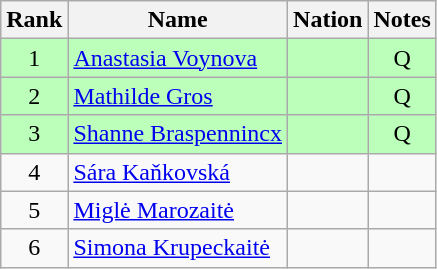<table class="wikitable sortable" style="text-align:center">
<tr>
<th>Rank</th>
<th>Name</th>
<th>Nation</th>
<th>Notes</th>
</tr>
<tr bgcolor=bbffbb>
<td>1</td>
<td align=left><a href='#'>Anastasia Voynova</a></td>
<td align=left></td>
<td>Q</td>
</tr>
<tr bgcolor=bbffbb>
<td>2</td>
<td align=left><a href='#'>Mathilde Gros</a></td>
<td align=left></td>
<td>Q</td>
</tr>
<tr bgcolor=bbffbb>
<td>3</td>
<td align=left><a href='#'>Shanne Braspennincx</a></td>
<td align=left></td>
<td>Q</td>
</tr>
<tr>
<td>4</td>
<td align=left><a href='#'>Sára Kaňkovská</a></td>
<td align=left></td>
<td></td>
</tr>
<tr>
<td>5</td>
<td align=left><a href='#'>Miglė Marozaitė</a></td>
<td align=left></td>
<td></td>
</tr>
<tr>
<td>6</td>
<td align=left><a href='#'>Simona Krupeckaitė</a></td>
<td align=left></td>
<td></td>
</tr>
</table>
